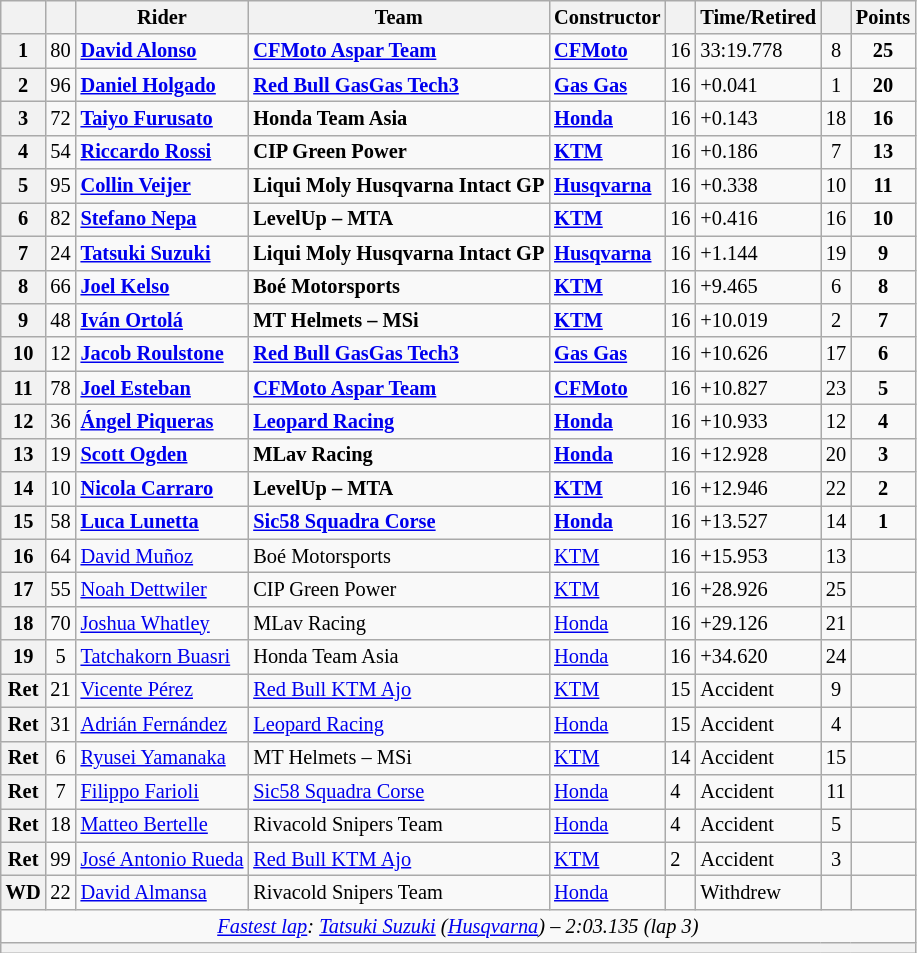<table class="wikitable sortable" style="font-size: 85%;">
<tr>
<th scope="col"></th>
<th scope="col"></th>
<th scope="col">Rider</th>
<th scope="col">Team</th>
<th scope="col">Constructor</th>
<th scope="col" class="unsortable"></th>
<th scope="col" class="unsortable">Time/Retired</th>
<th scope="col"></th>
<th scope="col">Points</th>
</tr>
<tr>
<th scope="row">1</th>
<td align="center">80</td>
<td data-sort-value="alo"> <strong><a href='#'>David Alonso</a></strong></td>
<td><strong><a href='#'>CFMoto Aspar Team</a></strong></td>
<td><strong><a href='#'>CFMoto</a></strong></td>
<td>16</td>
<td>33:19.778</td>
<td align="center">8</td>
<td align="center"><strong>25</strong></td>
</tr>
<tr>
<th scope="row">2</th>
<td align="center">96</td>
<td data-sort-value="hol"> <strong><a href='#'>Daniel Holgado</a></strong></td>
<td><strong><a href='#'>Red Bull GasGas Tech3</a></strong></td>
<td><strong><a href='#'>Gas Gas</a></strong></td>
<td>16</td>
<td>+0.041</td>
<td align="center">1</td>
<td align="center"><strong>20</strong></td>
</tr>
<tr>
<th scope="row">3</th>
<td align="center">72</td>
<td data-sort-value="fur"> <strong><a href='#'>Taiyo Furusato</a></strong></td>
<td><strong>Honda Team Asia</strong></td>
<td><strong><a href='#'>Honda</a></strong></td>
<td>16</td>
<td>+0.143</td>
<td align="center">18</td>
<td align="center"><strong>16</strong></td>
</tr>
<tr>
<th scope="row">4</th>
<td align="center">54</td>
<td data-sort-value="ros"> <strong><a href='#'>Riccardo Rossi</a></strong></td>
<td><strong>CIP Green Power</strong></td>
<td><strong><a href='#'>KTM</a></strong></td>
<td>16</td>
<td>+0.186</td>
<td align="center">7</td>
<td align="center"><strong>13</strong></td>
</tr>
<tr>
<th scope="row">5</th>
<td align="center">95</td>
<td data-sort-value="vei"> <strong><a href='#'>Collin Veijer</a></strong></td>
<td><strong>Liqui Moly Husqvarna Intact GP</strong></td>
<td><strong><a href='#'>Husqvarna</a></strong></td>
<td>16</td>
<td>+0.338</td>
<td align="center">10</td>
<td align="center"><strong>11</strong></td>
</tr>
<tr>
<th scope="row">6</th>
<td align="center">82</td>
<td data-sort-value="nep"> <strong><a href='#'>Stefano Nepa</a></strong></td>
<td><strong>LevelUp – MTA</strong></td>
<td><strong><a href='#'>KTM</a></strong></td>
<td>16</td>
<td>+0.416</td>
<td align="center">16</td>
<td align="center"><strong>10</strong></td>
</tr>
<tr>
<th scope="row">7</th>
<td align="center">24</td>
<td data-sort-value="suz"> <strong><a href='#'>Tatsuki Suzuki</a></strong></td>
<td><strong>Liqui Moly Husqvarna Intact GP</strong></td>
<td><strong><a href='#'>Husqvarna</a></strong></td>
<td>16</td>
<td>+1.144</td>
<td align="center">19</td>
<td align="center"><strong>9</strong></td>
</tr>
<tr>
<th scope="row">8</th>
<td align="center">66</td>
<td data-sort-value="kel"> <strong><a href='#'>Joel Kelso</a></strong></td>
<td><strong>Boé Motorsports</strong></td>
<td><strong><a href='#'>KTM</a></strong></td>
<td>16</td>
<td>+9.465</td>
<td align="center">6</td>
<td align="center"><strong>8</strong></td>
</tr>
<tr>
<th scope="row">9</th>
<td align="center">48</td>
<td data-sort-value="ort"> <strong><a href='#'>Iván Ortolá</a></strong></td>
<td><strong>MT Helmets – MSi</strong></td>
<td><strong><a href='#'>KTM</a></strong></td>
<td>16</td>
<td>+10.019</td>
<td align="center">2</td>
<td align="center"><strong>7</strong></td>
</tr>
<tr>
<th scope="row">10</th>
<td align="center">12</td>
<td data-sort-value="rou"> <strong><a href='#'>Jacob Roulstone</a></strong></td>
<td><strong><a href='#'>Red Bull GasGas Tech3</a></strong></td>
<td><strong><a href='#'>Gas Gas</a></strong></td>
<td>16</td>
<td>+10.626</td>
<td align="center">17</td>
<td align="center"><strong>6</strong></td>
</tr>
<tr>
<th scope="row">11</th>
<td align="center">78</td>
<td data-sort-value="est"> <strong><a href='#'>Joel Esteban</a></strong></td>
<td><strong><a href='#'>CFMoto Aspar Team</a></strong></td>
<td><strong><a href='#'>CFMoto</a></strong></td>
<td>16</td>
<td>+10.827</td>
<td align="center">23</td>
<td align="center"><strong>5</strong></td>
</tr>
<tr>
<th scope="row">12</th>
<td align="center">36</td>
<td data-sort-value="piq"> <strong><a href='#'>Ángel Piqueras</a></strong></td>
<td><strong><a href='#'>Leopard Racing</a></strong></td>
<td><strong><a href='#'>Honda</a></strong></td>
<td>16</td>
<td>+10.933</td>
<td align="center">12</td>
<td align="center"><strong>4</strong></td>
</tr>
<tr>
<th scope="row">13</th>
<td align="center">19</td>
<td data-sort-value="ogd"> <strong><a href='#'>Scott Ogden</a></strong></td>
<td><strong>MLav Racing</strong></td>
<td><strong><a href='#'>Honda</a></strong></td>
<td>16</td>
<td>+12.928</td>
<td align="center">20</td>
<td align="center"><strong>3</strong></td>
</tr>
<tr>
<th scope="row">14</th>
<td align="center">10</td>
<td data-sort-value="car"> <strong><a href='#'>Nicola Carraro</a></strong></td>
<td><strong>LevelUp – MTA</strong></td>
<td><strong><a href='#'>KTM</a></strong></td>
<td>16</td>
<td>+12.946</td>
<td align="center">22</td>
<td align="center"><strong>2</strong></td>
</tr>
<tr>
<th scope="row">15</th>
<td align="center">58</td>
<td data-sort-value="lun"> <strong><a href='#'>Luca Lunetta</a></strong></td>
<td><strong><a href='#'>Sic58 Squadra Corse</a></strong></td>
<td><strong><a href='#'>Honda</a></strong></td>
<td>16</td>
<td>+13.527</td>
<td align="center">14</td>
<td align="center"><strong>1</strong></td>
</tr>
<tr>
<th scope="row">16</th>
<td align="center">64</td>
<td data-sort-value="mun"> <a href='#'>David Muñoz</a></td>
<td>Boé Motorsports</td>
<td><a href='#'>KTM</a></td>
<td>16</td>
<td>+15.953</td>
<td align="center">13</td>
<td></td>
</tr>
<tr>
<th scope="row">17</th>
<td align="center">55</td>
<td data-sort-value="det"> <a href='#'>Noah Dettwiler</a></td>
<td>CIP Green Power</td>
<td><a href='#'>KTM</a></td>
<td>16</td>
<td>+28.926</td>
<td align="center">25</td>
<td></td>
</tr>
<tr>
<th scope="row">18</th>
<td align="center">70</td>
<td data-sort-value="wha"> <a href='#'>Joshua Whatley</a></td>
<td>MLav Racing</td>
<td><a href='#'>Honda</a></td>
<td>16</td>
<td>+29.126</td>
<td align="center">21</td>
<td></td>
</tr>
<tr>
<th scope="row">19</th>
<td align="center">5</td>
<td data-sort-value="bua"> <a href='#'>Tatchakorn Buasri</a></td>
<td>Honda Team Asia</td>
<td><a href='#'>Honda</a></td>
<td>16</td>
<td>+34.620</td>
<td align="center">24</td>
<td></td>
</tr>
<tr>
<th scope="row">Ret</th>
<td align="center">21</td>
<td data-sort-value="per"> <a href='#'>Vicente Pérez</a></td>
<td><a href='#'>Red Bull KTM Ajo</a></td>
<td><a href='#'>KTM</a></td>
<td>15</td>
<td>Accident</td>
<td align="center">9</td>
<td></td>
</tr>
<tr>
<th scope="row">Ret</th>
<td align="center">31</td>
<td data-sort-value="fer"> <a href='#'>Adrián Fernández</a></td>
<td><a href='#'>Leopard Racing</a></td>
<td><a href='#'>Honda</a></td>
<td>15</td>
<td>Accident</td>
<td align="center">4</td>
<td></td>
</tr>
<tr>
<th scope="row">Ret</th>
<td align="center">6</td>
<td data-sort-value="yam"> <a href='#'>Ryusei Yamanaka</a></td>
<td>MT Helmets – MSi</td>
<td><a href='#'>KTM</a></td>
<td>14</td>
<td>Accident</td>
<td align="center">15</td>
<td></td>
</tr>
<tr>
<th scope="row">Ret</th>
<td align="center">7</td>
<td data-sort-value="far"> <a href='#'>Filippo Farioli</a></td>
<td><a href='#'>Sic58 Squadra Corse</a></td>
<td><a href='#'>Honda</a></td>
<td>4</td>
<td>Accident</td>
<td align="center">11</td>
<td></td>
</tr>
<tr>
<th scope="row">Ret</th>
<td align="center">18</td>
<td data-sort-value="ber"> <a href='#'>Matteo Bertelle</a></td>
<td>Rivacold Snipers Team</td>
<td><a href='#'>Honda</a></td>
<td>4</td>
<td>Accident</td>
<td align="center">5</td>
<td></td>
</tr>
<tr>
<th scope="row">Ret</th>
<td align="center">99</td>
<td data-sort-value="rue"> <a href='#'>José Antonio Rueda</a></td>
<td><a href='#'>Red Bull KTM Ajo</a></td>
<td><a href='#'>KTM</a></td>
<td>2</td>
<td>Accident</td>
<td align="center">3</td>
<td></td>
</tr>
<tr>
<th scope="row">WD</th>
<td align="center">22</td>
<td data-sort-value="alm"> <a href='#'>David Almansa</a></td>
<td>Rivacold Snipers Team</td>
<td><a href='#'>Honda</a></td>
<td></td>
<td>Withdrew</td>
<td></td>
<td></td>
</tr>
<tr class="sortbottom">
<td colspan="9" style="text-align:center"><em><a href='#'>Fastest lap</a>:  <a href='#'>Tatsuki Suzuki</a> (<a href='#'>Husqvarna</a>) – 2:03.135 (lap 3)</em></td>
</tr>
<tr>
<th colspan=9></th>
</tr>
</table>
